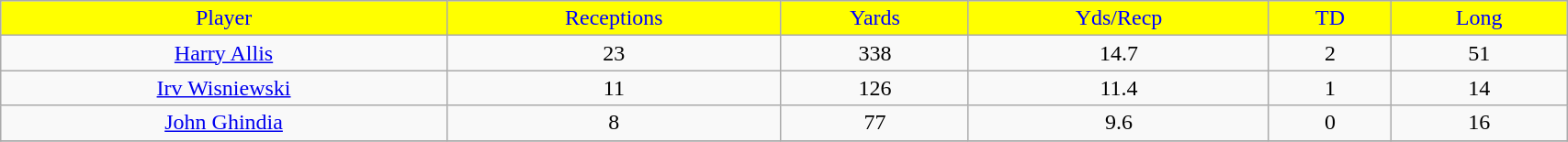<table class="wikitable" width="90%">
<tr align="center"  style="background:yellow;color:blue;">
<td>Player</td>
<td>Receptions</td>
<td>Yards</td>
<td>Yds/Recp</td>
<td>TD</td>
<td>Long</td>
</tr>
<tr align="center" bgcolor="">
<td><a href='#'>Harry Allis</a></td>
<td>23</td>
<td>338</td>
<td>14.7</td>
<td>2</td>
<td>51</td>
</tr>
<tr align="center" bgcolor="">
<td><a href='#'>Irv Wisniewski</a></td>
<td>11</td>
<td>126</td>
<td>11.4</td>
<td>1</td>
<td>14</td>
</tr>
<tr align="center" bgcolor="">
<td><a href='#'>John Ghindia</a></td>
<td>8</td>
<td>77</td>
<td>9.6</td>
<td>0</td>
<td>16</td>
</tr>
<tr>
</tr>
</table>
